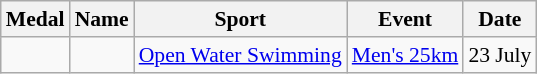<table class="wikitable sortable" style="font-size:90%">
<tr>
<th>Medal</th>
<th>Name</th>
<th>Sport</th>
<th>Event</th>
<th>Date</th>
</tr>
<tr>
<td></td>
<td></td>
<td><a href='#'>Open Water Swimming</a></td>
<td><a href='#'>Men's 25km</a></td>
<td>23 July</td>
</tr>
</table>
